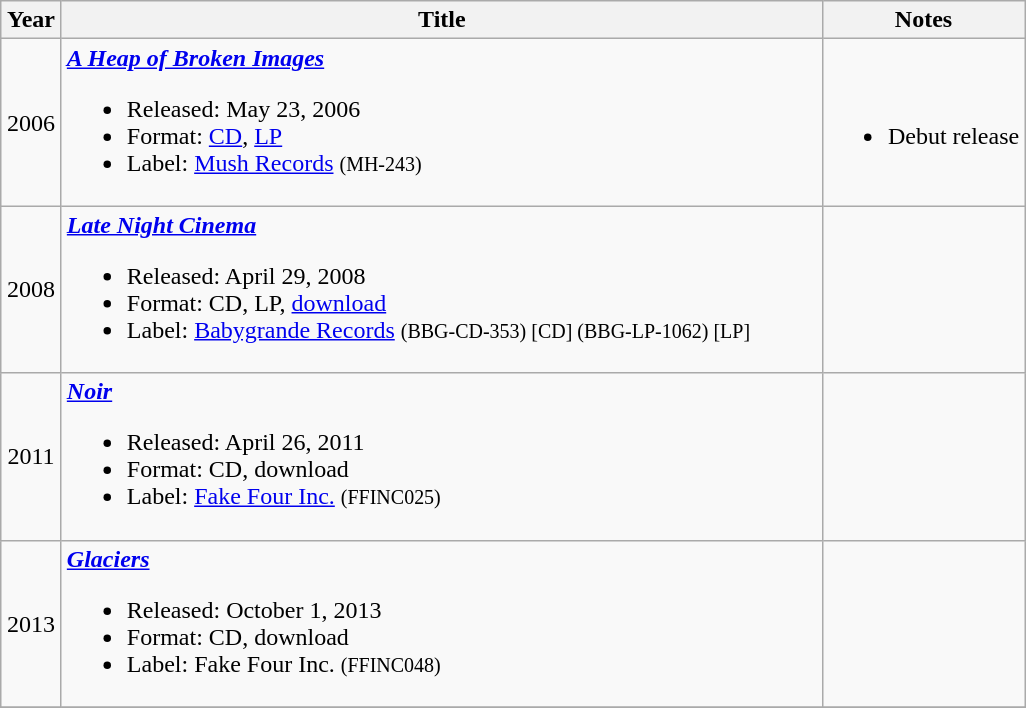<table class="wikitable">
<tr>
<th rowspan="1" style="width:33px;">Year</th>
<th rowspan="1" style="width:500px;">Title</th>
<th rowspan="1">Notes</th>
</tr>
<tr>
<td style="text-align:center;">2006</td>
<td><strong><em><a href='#'>A Heap of Broken Images</a></em></strong><br><ul><li>Released: May 23, 2006</li><li>Format: <a href='#'>CD</a>, <a href='#'>LP</a></li><li>Label: <a href='#'>Mush Records</a> <small>(MH-243)</small></li></ul></td>
<td><br><ul><li>Debut release</li></ul></td>
</tr>
<tr>
<td style="text-align:center;">2008</td>
<td><strong><em><a href='#'>Late Night Cinema</a></em></strong><br><ul><li>Released: April 29, 2008</li><li>Format: CD, LP, <a href='#'>download</a></li><li>Label: <a href='#'>Babygrande Records</a> <small>(BBG-CD-353) [CD] (BBG-LP-1062) [LP]</small></li></ul></td>
<td></td>
</tr>
<tr>
<td style="text-align:center;">2011</td>
<td><strong><em><a href='#'>Noir</a></em></strong><br><ul><li>Released: April 26, 2011</li><li>Format: CD, download</li><li>Label: <a href='#'>Fake Four Inc.</a> <small>(FFINC025)</small></li></ul></td>
<td></td>
</tr>
<tr>
<td style="text-align:center;">2013</td>
<td><strong><em><a href='#'>Glaciers</a></em></strong><br><ul><li>Released: October 1, 2013</li><li>Format: CD, download</li><li>Label: Fake Four Inc. <small>(FFINC048)</small></li></ul></td>
<td></td>
</tr>
<tr>
</tr>
</table>
